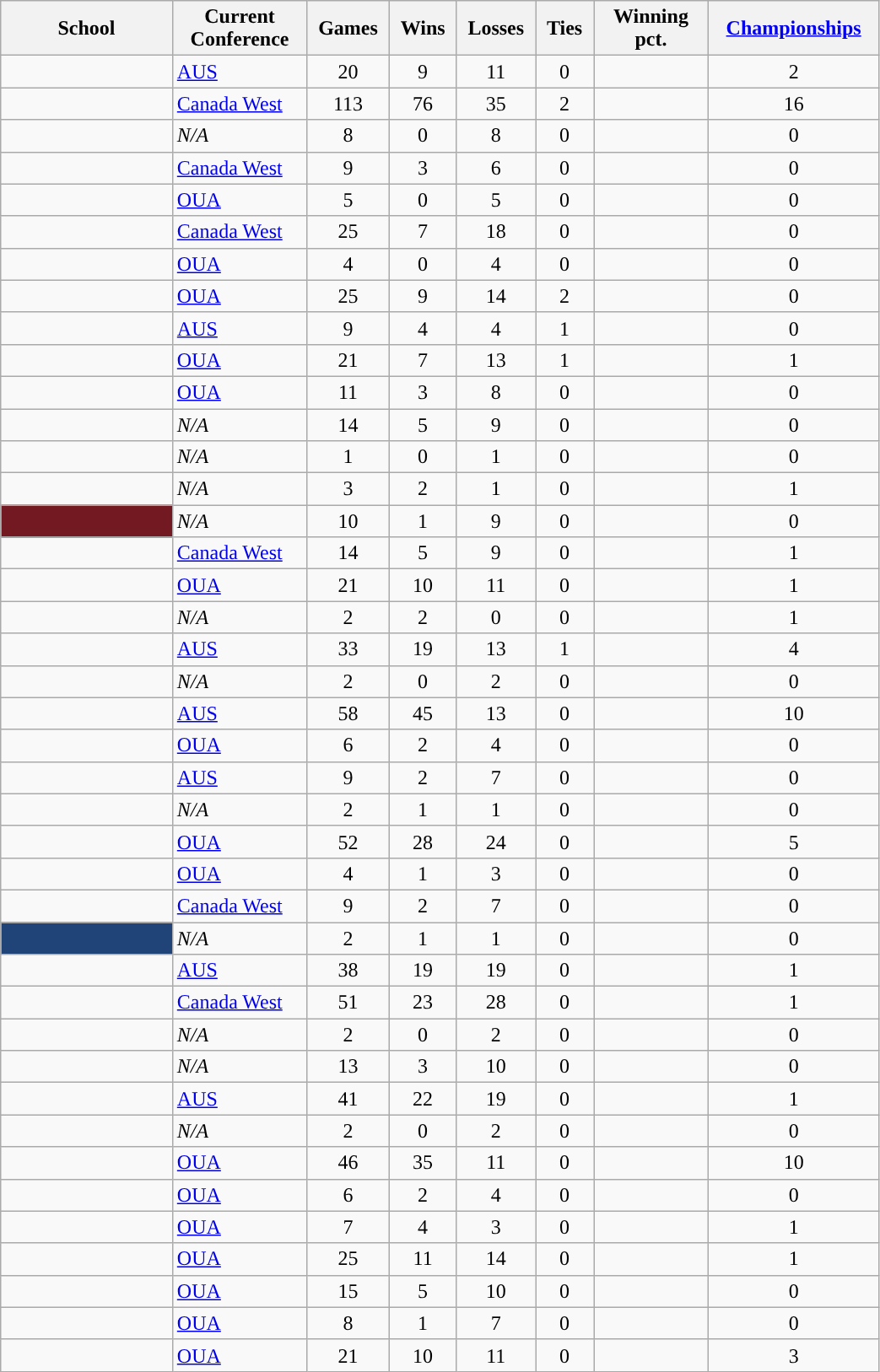<table class="wikitable sortable" style="text-align:center" width=55%>
<tr>
<th width=15%>School</th>
<th width=10%>Current<br>Conference</th>
<th width=5%>Games</th>
<th width=5%>Wins</th>
<th width=5%>Losses</th>
<th width=5%>Ties</th>
<th width=10%>Winning pct.</th>
<th width=10%><a href='#'>Championships</a></th>
</tr>
<tr>
<td align=left><strong><a href='#'></a></strong></td>
<td align=left><a href='#'>AUS</a></td>
<td>20</td>
<td>9</td>
<td>11</td>
<td>0</td>
<td></td>
<td>2</td>
</tr>
<tr>
<td align=left><strong><a href='#'></a></strong></td>
<td align=left><a href='#'>Canada West</a></td>
<td>113</td>
<td>76</td>
<td>35</td>
<td>2</td>
<td></td>
<td>16</td>
</tr>
<tr>
<td align=left><strong><em><a href='#'></a></em></strong></td>
<td align=left><em>N/A</em></td>
<td>8</td>
<td>0</td>
<td>8</td>
<td>0</td>
<td></td>
<td>0</td>
</tr>
<tr>
<td align=left><strong><a href='#'></a></strong></td>
<td align=left><a href='#'>Canada West</a></td>
<td>9</td>
<td>3</td>
<td>6</td>
<td>0</td>
<td></td>
<td>0</td>
</tr>
<tr>
<td align=left><strong><a href='#'></a></strong></td>
<td align=left><a href='#'>OUA</a></td>
<td>5</td>
<td>0</td>
<td>5</td>
<td>0</td>
<td></td>
<td>0</td>
</tr>
<tr>
<td align=left><strong><a href='#'></a></strong></td>
<td align=left><a href='#'>Canada West</a></td>
<td>25</td>
<td>7</td>
<td>18</td>
<td>0</td>
<td></td>
<td>0</td>
</tr>
<tr>
<td align=left><strong><a href='#'></a></strong></td>
<td align=left><a href='#'>OUA</a></td>
<td>4</td>
<td>0</td>
<td>4</td>
<td>0</td>
<td></td>
<td>0</td>
</tr>
<tr>
<td align=left><strong><a href='#'></a></strong></td>
<td align=left><a href='#'>OUA</a></td>
<td>25</td>
<td>9</td>
<td>14</td>
<td>2</td>
<td></td>
<td>0</td>
</tr>
<tr>
<td align=left><strong><a href='#'></a></strong></td>
<td align=left><a href='#'>AUS</a></td>
<td>9</td>
<td>4</td>
<td>4</td>
<td>1</td>
<td></td>
<td>0</td>
</tr>
<tr>
<td align=left><strong><a href='#'></a></strong></td>
<td align=left><a href='#'>OUA</a></td>
<td>21</td>
<td>7</td>
<td>13</td>
<td>1</td>
<td></td>
<td>1</td>
</tr>
<tr>
<td align=left><strong><a href='#'></a></strong></td>
<td align=left><a href='#'>OUA</a></td>
<td>11</td>
<td>3</td>
<td>8</td>
<td>0</td>
<td></td>
<td>0</td>
</tr>
<tr>
<td align=left><strong><em><a href='#'></a></em></strong></td>
<td align=left><em>N/A</em></td>
<td>14</td>
<td>5</td>
<td>9</td>
<td>0</td>
<td></td>
<td>0</td>
</tr>
<tr>
<td align=left><strong><em><a href='#'></a></em></strong></td>
<td align=left><em>N/A</em></td>
<td>1</td>
<td>0</td>
<td>1</td>
<td>0</td>
<td></td>
<td>0</td>
</tr>
<tr>
<td align=left><strong><em><a href='#'></a></em></strong></td>
<td align=left><em>N/A</em></td>
<td>3</td>
<td>2</td>
<td>1</td>
<td>0</td>
<td></td>
<td>1</td>
</tr>
<tr>
<td align=left style="color:white; background:#731921; "><strong><em><a href='#'></a></em></strong></td>
<td align=left><em>N/A</em></td>
<td>10</td>
<td>1</td>
<td>9</td>
<td>0</td>
<td></td>
<td>0</td>
</tr>
<tr>
<td align=left><strong><a href='#'></a></strong></td>
<td align=left><a href='#'>Canada West</a></td>
<td>14</td>
<td>5</td>
<td>9</td>
<td>0</td>
<td></td>
<td>1</td>
</tr>
<tr>
<td align=left><strong><a href='#'></a></strong></td>
<td align=left><a href='#'>OUA</a></td>
<td>21</td>
<td>10</td>
<td>11</td>
<td>0</td>
<td></td>
<td>1</td>
</tr>
<tr>
<td align=left><strong><em><a href='#'></a></em></strong></td>
<td align=left><em>N/A</em></td>
<td>2</td>
<td>2</td>
<td>0</td>
<td>0</td>
<td></td>
<td>1</td>
</tr>
<tr>
<td align=left><strong><a href='#'></a></strong></td>
<td align=left><a href='#'>AUS</a></td>
<td>33</td>
<td>19</td>
<td>13</td>
<td>1</td>
<td></td>
<td>4</td>
</tr>
<tr>
<td align=left><strong><em><a href='#'></a></em></strong></td>
<td align=left><em>N/A</em></td>
<td>2</td>
<td>0</td>
<td>2</td>
<td>0</td>
<td></td>
<td>0</td>
</tr>
<tr>
<td align=left><strong><a href='#'></a></strong></td>
<td align=left><a href='#'>AUS</a></td>
<td>58</td>
<td>45</td>
<td>13</td>
<td>0</td>
<td></td>
<td>10</td>
</tr>
<tr>
<td align=left><strong><a href='#'></a></strong></td>
<td align=left><a href='#'>OUA</a></td>
<td>6</td>
<td>2</td>
<td>4</td>
<td>0</td>
<td></td>
<td>0</td>
</tr>
<tr>
<td align=left><strong><a href='#'></a></strong></td>
<td align=left><a href='#'>AUS</a></td>
<td>9</td>
<td>2</td>
<td>7</td>
<td>0</td>
<td></td>
<td>0</td>
</tr>
<tr>
<td align=left><strong><em><a href='#'></a></em></strong></td>
<td align=left><em>N/A</em></td>
<td>2</td>
<td>1</td>
<td>1</td>
<td>0</td>
<td></td>
<td>0</td>
</tr>
<tr>
<td align=left><strong><a href='#'></a></strong></td>
<td align=left><a href='#'>OUA</a></td>
<td>52</td>
<td>28</td>
<td>24</td>
<td>0</td>
<td></td>
<td>5</td>
</tr>
<tr>
<td align=left><strong><a href='#'></a></strong></td>
<td align=left><a href='#'>OUA</a></td>
<td>4</td>
<td>1</td>
<td>3</td>
<td>0</td>
<td></td>
<td>0</td>
</tr>
<tr>
<td align=left><strong><a href='#'></a></strong></td>
<td align=left><a href='#'>Canada West</a></td>
<td>9</td>
<td>2</td>
<td>7</td>
<td>0</td>
<td></td>
<td>0</td>
</tr>
<tr>
<td align=left style="color:white; background:#214478; "><strong><em><a href='#'></a></em></strong></td>
<td align=left><em>N/A</em></td>
<td>2</td>
<td>1</td>
<td>1</td>
<td>0</td>
<td></td>
<td>0</td>
</tr>
<tr>
<td align=left><strong><a href='#'></a></strong></td>
<td align=left><a href='#'>AUS</a></td>
<td>38</td>
<td>19</td>
<td>19</td>
<td>0</td>
<td></td>
<td>1</td>
</tr>
<tr>
<td align=left><strong><a href='#'></a></strong></td>
<td align=left><a href='#'>Canada West</a></td>
<td>51</td>
<td>23</td>
<td>28</td>
<td>0</td>
<td></td>
<td>1</td>
</tr>
<tr>
<td align=left><strong><em><a href='#'></a></em></strong></td>
<td align=left><em>N/A</em></td>
<td>2</td>
<td>0</td>
<td>2</td>
<td>0</td>
<td></td>
<td>0</td>
</tr>
<tr>
<td align=left><strong><em><a href='#'></a></em></strong></td>
<td align=left><em>N/A</em></td>
<td>13</td>
<td>3</td>
<td>10</td>
<td>0</td>
<td></td>
<td>0</td>
</tr>
<tr>
<td align=left><strong><a href='#'></a></strong></td>
<td align=left><a href='#'>AUS</a></td>
<td>41</td>
<td>22</td>
<td>19</td>
<td>0</td>
<td></td>
<td>1</td>
</tr>
<tr>
<td align=left><strong><em><a href='#'></a></em></strong></td>
<td align=left><em>N/A</em></td>
<td>2</td>
<td>0</td>
<td>2</td>
<td>0</td>
<td></td>
<td>0</td>
</tr>
<tr>
<td align=left><strong><a href='#'></a></strong></td>
<td align=left><a href='#'>OUA</a></td>
<td>46</td>
<td>35</td>
<td>11</td>
<td>0</td>
<td></td>
<td>10</td>
</tr>
<tr>
<td align=left><strong><a href='#'></a></strong></td>
<td align=left><a href='#'>OUA</a></td>
<td>6</td>
<td>2</td>
<td>4</td>
<td>0</td>
<td></td>
<td>0</td>
</tr>
<tr>
<td align=left><strong><a href='#'></a></strong></td>
<td align=left><a href='#'>OUA</a></td>
<td>7</td>
<td>4</td>
<td>3</td>
<td>0</td>
<td></td>
<td>1</td>
</tr>
<tr>
<td align=left><strong><a href='#'></a></strong></td>
<td align=left><a href='#'>OUA</a></td>
<td>25</td>
<td>11</td>
<td>14</td>
<td>0</td>
<td></td>
<td>1</td>
</tr>
<tr>
<td align=left><strong><a href='#'></a></strong></td>
<td align=left><a href='#'>OUA</a></td>
<td>15</td>
<td>5</td>
<td>10</td>
<td>0</td>
<td></td>
<td>0</td>
</tr>
<tr>
<td align=left><strong><a href='#'></a></strong></td>
<td align=left><a href='#'>OUA</a></td>
<td>8</td>
<td>1</td>
<td>7</td>
<td>0</td>
<td></td>
<td>0</td>
</tr>
<tr>
<td align=left><strong><a href='#'></a></strong></td>
<td align=left><a href='#'>OUA</a></td>
<td>21</td>
<td>10</td>
<td>11</td>
<td>0</td>
<td></td>
<td>3</td>
</tr>
</table>
